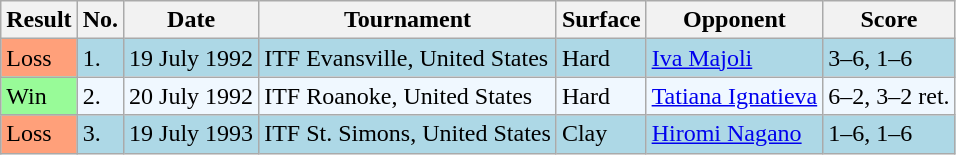<table class="sortable wikitable">
<tr>
<th>Result</th>
<th>No.</th>
<th>Date</th>
<th>Tournament</th>
<th>Surface</th>
<th>Opponent</th>
<th class="unsortable">Score</th>
</tr>
<tr style="background:lightblue;">
<td style="background:#ffa07a;">Loss</td>
<td>1.</td>
<td>19 July 1992</td>
<td>ITF Evansville, United States</td>
<td>Hard</td>
<td> <a href='#'>Iva Majoli</a></td>
<td>3–6, 1–6</td>
</tr>
<tr style="background:#f0f8ff;">
<td style="background:#98fb98;">Win</td>
<td>2.</td>
<td>20 July 1992</td>
<td>ITF Roanoke, United States</td>
<td>Hard</td>
<td> <a href='#'>Tatiana Ignatieva</a></td>
<td>6–2, 3–2 ret.</td>
</tr>
<tr style="background:lightblue;">
<td style="background:#ffa07a;">Loss</td>
<td>3.</td>
<td>19 July 1993</td>
<td>ITF St. Simons, United States</td>
<td>Clay</td>
<td> <a href='#'>Hiromi Nagano</a></td>
<td>1–6, 1–6</td>
</tr>
</table>
